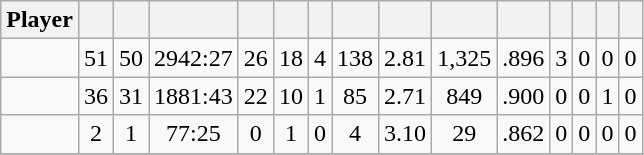<table class="wikitable sortable" style="text-align:center;">
<tr>
<th>Player</th>
<th></th>
<th></th>
<th></th>
<th></th>
<th></th>
<th></th>
<th></th>
<th></th>
<th></th>
<th></th>
<th></th>
<th></th>
<th></th>
<th></th>
</tr>
<tr>
<td></td>
<td>51</td>
<td>50</td>
<td>2942:27</td>
<td>26</td>
<td>18</td>
<td>4</td>
<td>138</td>
<td>2.81</td>
<td>1,325</td>
<td>.896</td>
<td>3</td>
<td>0</td>
<td>0</td>
<td>0</td>
</tr>
<tr>
<td></td>
<td>36</td>
<td>31</td>
<td>1881:43</td>
<td>22</td>
<td>10</td>
<td>1</td>
<td>85</td>
<td>2.71</td>
<td>849</td>
<td>.900</td>
<td>0</td>
<td>0</td>
<td>1</td>
<td>0</td>
</tr>
<tr>
<td></td>
<td>2</td>
<td>1</td>
<td>77:25</td>
<td>0</td>
<td>1</td>
<td>0</td>
<td>4</td>
<td>3.10</td>
<td>29</td>
<td>.862</td>
<td>0</td>
<td>0</td>
<td>0</td>
<td>0</td>
</tr>
<tr>
</tr>
</table>
